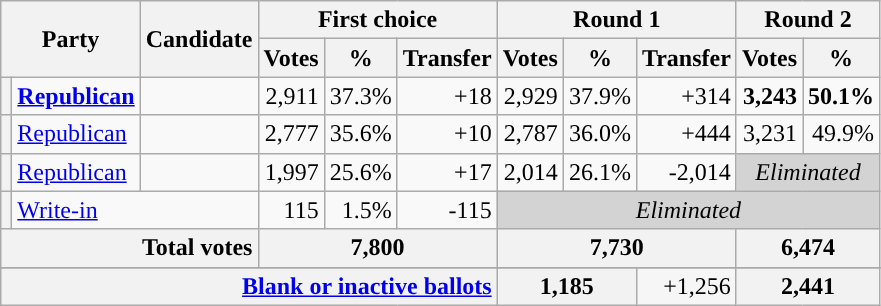<table class="wikitable sortable" style="text-align:right">
<tr>
<th colspan=2 rowspan=2>Party</th>
<th rowspan=2>Candidate</th>
<th colspan=3>First choice</th>
<th colspan=3>Round 1</th>
<th colspan=3>Round 2</th>
</tr>
<tr>
<th>Votes</th>
<th>%</th>
<th>Transfer</th>
<th>Votes</th>
<th>%</th>
<th>Transfer</th>
<th>Votes</th>
<th>%</th>
</tr>
<tr>
<th style="background-color:"></th>
<td style="text-align:left"><strong><a href='#'>Republican</a></strong></td>
<td style="text-align:left" scope="row"><strong></strong></td>
<td>2,911</td>
<td>37.3%</td>
<td>+18</td>
<td>2,929</td>
<td>37.9%</td>
<td>+314</td>
<td><strong>3,243</strong></td>
<td><strong>50.1%</strong></td>
</tr>
<tr>
<th style="background-color:"></th>
<td style="text-align:left"><a href='#'>Republican</a></td>
<td style="text-align:left" scope="row"></td>
<td>2,777</td>
<td>35.6%</td>
<td>+10</td>
<td>2,787</td>
<td>36.0%</td>
<td>+444</td>
<td>3,231</td>
<td>49.9%</td>
</tr>
<tr>
<th style="background-color:"></th>
<td style="text-align:left"><a href='#'>Republican</a></td>
<td style="text-align:left" scope="row"></td>
<td>1,997</td>
<td>25.6%</td>
<td>+17</td>
<td>2,014</td>
<td>26.1%</td>
<td>-2,014</td>
<td colspan="2"  style="background:lightgrey; text-align:center;"><em>Eliminated</em></td>
</tr>
<tr>
<th style="background-color:"></th>
<td style="text-align:left" colspan=2><a href='#'>Write-in</a></td>
<td>115</td>
<td>1.5%</td>
<td>-115</td>
<td colspan="5"  style="background:lightgrey; text-align:center;"><em>Eliminated</em></td>
</tr>
<tr class="sortbottom" style="background-color:#F6F6F6">
<th colspan=3 scope="row" style="text-align:right;"><strong>Total votes</strong></th>
<th colspan=3><strong>7,800</strong></th>
<th colspan=3><strong>7,730</strong></th>
<th colspan=3><strong>6,474</strong></th>
</tr>
<tr class="sortbottom">
</tr>
<tr class="sortbottom" style="background-color:#F6F6F6">
<th colspan=6 scope="row" style="text-align:right;"><a href='#'>Blank or inactive ballots</a></th>
<th colspan=2>1,185</th>
<td>+1,256</td>
<th colspan=2>2,441</th>
</tr>
</table>
